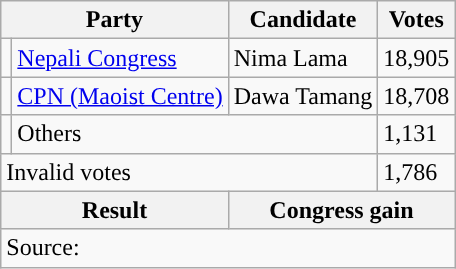<table class="wikitable">
<tr>
<th colspan="2">Party</th>
<th>Candidate</th>
<th>Votes</th>
</tr>
<tr>
<td style="background-color:"></td>
<td><a href='#'>Nepali Congress</a></td>
<td>Nima Lama</td>
<td>18,905</td>
</tr>
<tr>
<td style="background-color:"></td>
<td><a href='#'>CPN (Maoist Centre)</a></td>
<td>Dawa Tamang</td>
<td>18,708</td>
</tr>
<tr>
<td></td>
<td colspan="2">Others</td>
<td>1,131</td>
</tr>
<tr>
<td colspan="3">Invalid votes</td>
<td>1,786</td>
</tr>
<tr>
<th colspan="2">Result</th>
<th colspan="2">Congress gain</th>
</tr>
<tr>
<td colspan="4">Source: </td>
</tr>
</table>
